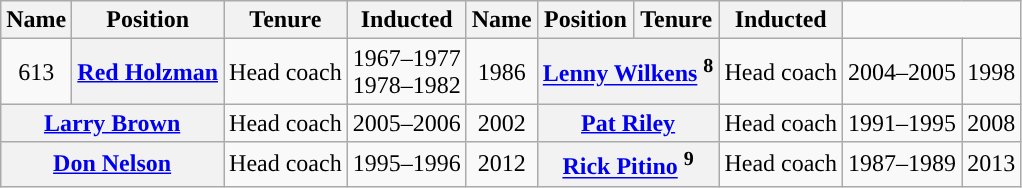<table class="wikitable" style="text-align:center">
<tr>
<th scope="col">Name</th>
<th scope="col">Position</th>
<th scope="col">Tenure</th>
<th scope="col">Inducted</th>
<th scope="col">Name</th>
<th scope="col">Position</th>
<th scope="col">Tenure</th>
<th scope="col">Inducted</th>
</tr>
<tr>
<td>613</td>
<th scope="row"><a href='#'>Red Holzman</a></th>
<td>Head coach</td>
<td>1967–1977<br>1978–1982</td>
<td>1986</td>
<th scope="row" colspan="2"><a href='#'>Lenny Wilkens</a> <sup>8</sup></th>
<td>Head coach</td>
<td>2004–2005</td>
<td>1998</td>
</tr>
<tr>
<th scope="row" colspan="2"><a href='#'>Larry Brown</a></th>
<td>Head coach</td>
<td>2005–2006</td>
<td>2002</td>
<th scope="row" colspan="2"><a href='#'>Pat Riley</a></th>
<td>Head coach</td>
<td>1991–1995</td>
<td>2008</td>
</tr>
<tr>
<th scope="row" colspan="2"><a href='#'>Don Nelson</a></th>
<td>Head coach</td>
<td>1995–1996</td>
<td>2012</td>
<th scope="row" colspan="2"><a href='#'>Rick Pitino</a> <sup>9</sup></th>
<td>Head coach</td>
<td>1987–1989</td>
<td>2013</td>
</tr>
</table>
